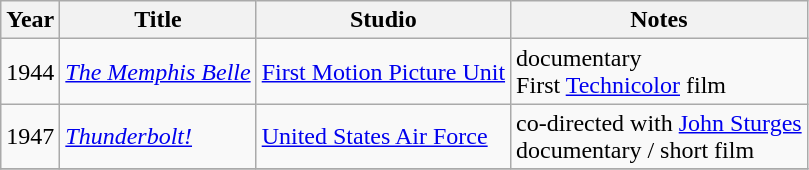<table class="wikitable">
<tr>
<th>Year</th>
<th>Title</th>
<th>Studio</th>
<th class="unsortable">Notes</th>
</tr>
<tr>
<td>1944</td>
<td><em><a href='#'>The Memphis Belle</a></em></td>
<td><a href='#'>First Motion Picture Unit</a></td>
<td>documentary<br>First <a href='#'>Technicolor</a> film</td>
</tr>
<tr>
<td>1947</td>
<td><em><a href='#'>Thunderbolt!</a></em></td>
<td><a href='#'>United States Air Force</a></td>
<td>co-directed with <a href='#'>John Sturges</a><br>documentary / short film</td>
</tr>
<tr>
</tr>
</table>
